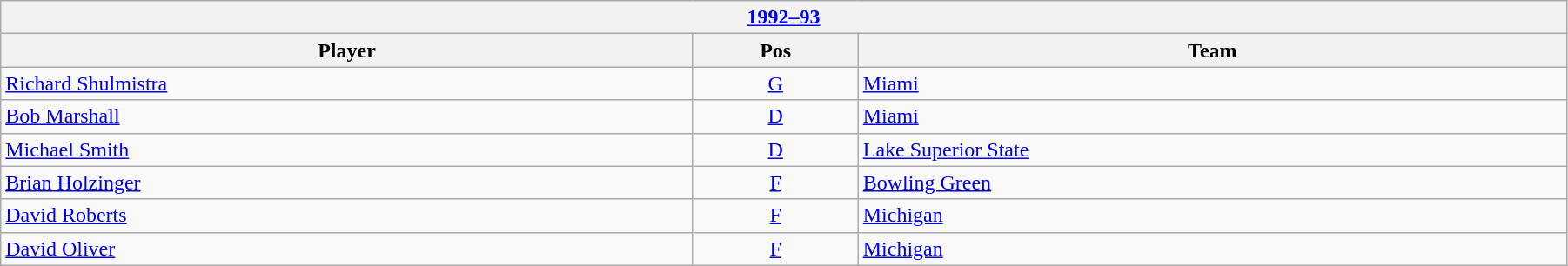<table class="wikitable" width=95%>
<tr>
<th colspan=3><a href='#'>1992–93</a></th>
</tr>
<tr>
<th>Player</th>
<th>Pos</th>
<th>Team</th>
</tr>
<tr>
<td><a href='#'>Richard Shulmistra</a></td>
<td style="text-align:center;"><a href='#'>G</a></td>
<td><a href='#'>Miami</a></td>
</tr>
<tr>
<td><a href='#'>Bob Marshall</a></td>
<td style="text-align:center;"><a href='#'>D</a></td>
<td><a href='#'>Miami</a></td>
</tr>
<tr>
<td><a href='#'>Michael Smith</a></td>
<td style="text-align:center;"><a href='#'>D</a></td>
<td><a href='#'>Lake Superior State</a></td>
</tr>
<tr>
<td><a href='#'>Brian Holzinger</a></td>
<td style="text-align:center;"><a href='#'>F</a></td>
<td><a href='#'>Bowling Green</a></td>
</tr>
<tr>
<td><a href='#'>David Roberts</a></td>
<td style="text-align:center;"><a href='#'>F</a></td>
<td><a href='#'>Michigan</a></td>
</tr>
<tr>
<td><a href='#'>David Oliver</a></td>
<td style="text-align:center;"><a href='#'>F</a></td>
<td><a href='#'>Michigan</a></td>
</tr>
</table>
